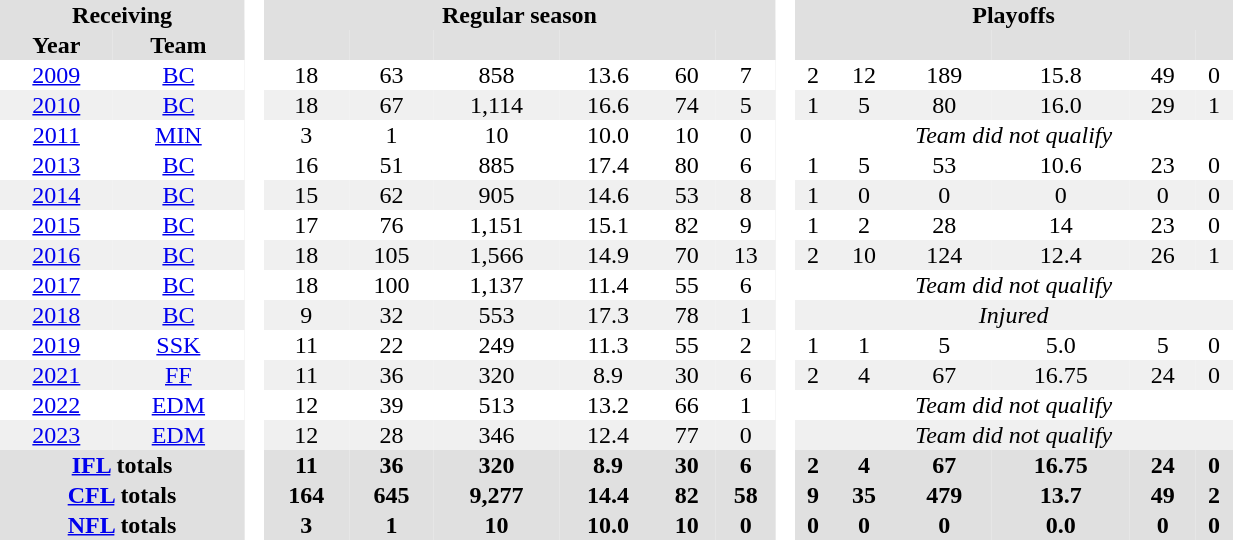<table border="0" cellpadding="1" cellspacing="0" width="65%" style="text-align:center">
<tr bgcolor="#e0e0e0">
<th colspan="2">Receiving</th>
<th rowspan="99" bgcolor="#ffffff"> </th>
<th colspan="6">Regular season</th>
<th rowspan="100" bgcolor="#ffffff"> </th>
<th colspan="6">Playoffs</th>
</tr>
<tr bgcolor="#e0e0e0">
<th>Year</th>
<th>Team</th>
<th></th>
<th></th>
<th></th>
<th></th>
<th></th>
<th></th>
<th></th>
<th></th>
<th></th>
<th></th>
<th></th>
<th></th>
</tr>
<tr align="center">
<td><a href='#'>2009</a></td>
<td><a href='#'>BC</a></td>
<td>18</td>
<td>63</td>
<td>858</td>
<td>13.6</td>
<td>60</td>
<td>7</td>
<td>2</td>
<td>12</td>
<td>189</td>
<td>15.8</td>
<td>49</td>
<td>0</td>
</tr>
<tr align="center" bgcolor="#f0f0f0">
<td><a href='#'>2010</a></td>
<td><a href='#'>BC</a></td>
<td>18</td>
<td>67</td>
<td>1,114</td>
<td>16.6</td>
<td>74</td>
<td>5</td>
<td>1</td>
<td>5</td>
<td>80</td>
<td>16.0</td>
<td>29</td>
<td>1</td>
</tr>
<tr align="center">
<td><a href='#'>2011</a></td>
<td><a href='#'>MIN</a></td>
<td>3</td>
<td>1</td>
<td>10</td>
<td>10.0</td>
<td>10</td>
<td>0</td>
<td colspan="6"><em>Team did not qualify</em></td>
</tr>
<tr align="center">
<td><a href='#'>2013</a></td>
<td><a href='#'>BC</a></td>
<td>16</td>
<td>51</td>
<td>885</td>
<td>17.4</td>
<td>80</td>
<td>6</td>
<td>1</td>
<td>5</td>
<td>53</td>
<td>10.6</td>
<td>23</td>
<td>0</td>
</tr>
<tr align="center" bgcolor="#f0f0f0">
<td><a href='#'>2014</a></td>
<td><a href='#'>BC</a></td>
<td>15</td>
<td>62</td>
<td>905</td>
<td>14.6</td>
<td>53</td>
<td>8</td>
<td>1</td>
<td>0</td>
<td>0</td>
<td>0</td>
<td>0</td>
<td>0</td>
</tr>
<tr>
<td><a href='#'>2015</a></td>
<td><a href='#'>BC</a></td>
<td>17</td>
<td>76</td>
<td>1,151</td>
<td>15.1</td>
<td>82</td>
<td>9</td>
<td>1</td>
<td>2</td>
<td>28</td>
<td>14</td>
<td>23</td>
<td>0</td>
</tr>
<tr align="center" bgcolor="#f0f0f0">
<td><a href='#'>2016</a></td>
<td><a href='#'>BC</a></td>
<td>18</td>
<td>105</td>
<td>1,566</td>
<td>14.9</td>
<td>70</td>
<td>13</td>
<td>2</td>
<td>10</td>
<td>124</td>
<td>12.4</td>
<td>26</td>
<td>1</td>
</tr>
<tr>
<td><a href='#'>2017</a></td>
<td><a href='#'>BC</a></td>
<td>18</td>
<td>100</td>
<td>1,137</td>
<td>11.4</td>
<td>55</td>
<td>6</td>
<td colspan="6"><em>Team did not qualify</em></td>
</tr>
<tr>
</tr>
<tr align="center" bgcolor="#f0f0f0">
<td><a href='#'>2018</a></td>
<td><a href='#'>BC</a></td>
<td>9</td>
<td>32</td>
<td>553</td>
<td>17.3</td>
<td>78</td>
<td>1</td>
<td colspan="6"><em>Injured</em></td>
</tr>
<tr>
<td><a href='#'>2019</a></td>
<td><a href='#'>SSK</a></td>
<td>11</td>
<td>22</td>
<td>249</td>
<td>11.3</td>
<td>55</td>
<td>2</td>
<td>1</td>
<td>1</td>
<td>5</td>
<td>5.0</td>
<td>5</td>
<td>0</td>
</tr>
<tr>
</tr>
<tr align="center" bgcolor="#f0f0f0">
<td><a href='#'>2021</a></td>
<td><a href='#'>FF</a></td>
<td>11</td>
<td>36</td>
<td>320</td>
<td>8.9</td>
<td>30</td>
<td>6</td>
<td>2</td>
<td>4</td>
<td>67</td>
<td>16.75</td>
<td>24</td>
<td>0</td>
</tr>
<tr>
<td><a href='#'>2022</a></td>
<td><a href='#'>EDM</a></td>
<td>12</td>
<td>39</td>
<td>513</td>
<td>13.2</td>
<td>66</td>
<td>1</td>
<td colspan="6"><em>Team did not qualify</em></td>
</tr>
<tr>
</tr>
<tr align="center" bgcolor="#f0f0f0">
<td><a href='#'>2023</a></td>
<td><a href='#'>EDM</a></td>
<td>12</td>
<td>28</td>
<td>346</td>
<td>12.4</td>
<td>77</td>
<td>0</td>
<td colspan="6"><em>Team did not qualify</em></td>
</tr>
<tr>
</tr>
<tr bgcolor="#e0e0e0">
<th colspan="2"><a href='#'>IFL</a> totals</th>
<th>11</th>
<th>36</th>
<th>320</th>
<th>8.9</th>
<th>30</th>
<th>6</th>
<th>2</th>
<th>4</th>
<th>67</th>
<th>16.75</th>
<th>24</th>
<th>0</th>
</tr>
<tr bgcolor="#e0e0e0">
<th colspan="2"><a href='#'>CFL</a> totals</th>
<th>164</th>
<th>645</th>
<th>9,277</th>
<th>14.4</th>
<th>82</th>
<th>58</th>
<th>9</th>
<th>35</th>
<th>479</th>
<th>13.7</th>
<th>49</th>
<th>2</th>
</tr>
<tr bgcolor="#e0e0e0">
<th colspan="2"><a href='#'>NFL</a> totals</th>
<th>3</th>
<th>1</th>
<th>10</th>
<th>10.0</th>
<th>10</th>
<th>0</th>
<th>0</th>
<th>0</th>
<th>0</th>
<th>0.0</th>
<th>0</th>
<th>0</th>
</tr>
</table>
